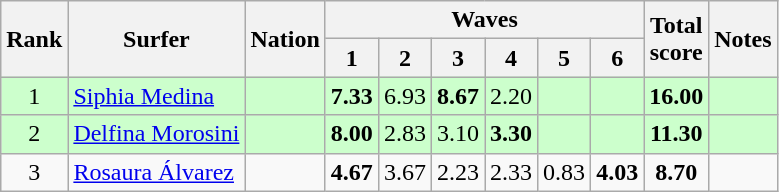<table class="wikitable sortable" style="text-align:center">
<tr>
<th rowspan=2>Rank</th>
<th rowspan=2>Surfer</th>
<th rowspan=2>Nation</th>
<th colspan=6>Waves</th>
<th rowspan=2>Total<br>score</th>
<th rowspan=2>Notes</th>
</tr>
<tr>
<th>1</th>
<th>2</th>
<th>3</th>
<th>4</th>
<th>5</th>
<th>6</th>
</tr>
<tr bgcolor=ccffcc>
<td>1</td>
<td align=left><a href='#'>Siphia Medina</a></td>
<td align=left></td>
<td><strong>7.33</strong></td>
<td>6.93</td>
<td><strong>8.67</strong></td>
<td>2.20</td>
<td></td>
<td></td>
<td><strong>16.00</strong></td>
<td></td>
</tr>
<tr bgcolor=ccffcc>
<td>2</td>
<td align=left><a href='#'>Delfina Morosini</a></td>
<td align=left></td>
<td><strong>8.00</strong></td>
<td>2.83</td>
<td>3.10</td>
<td><strong>3.30</strong></td>
<td></td>
<td></td>
<td><strong>11.30</strong></td>
<td></td>
</tr>
<tr>
<td>3</td>
<td align=left><a href='#'>Rosaura Álvarez</a></td>
<td align=left></td>
<td><strong>4.67</strong></td>
<td>3.67</td>
<td>2.23</td>
<td>2.33</td>
<td>0.83</td>
<td><strong>4.03</strong></td>
<td><strong>8.70</strong></td>
<td></td>
</tr>
</table>
